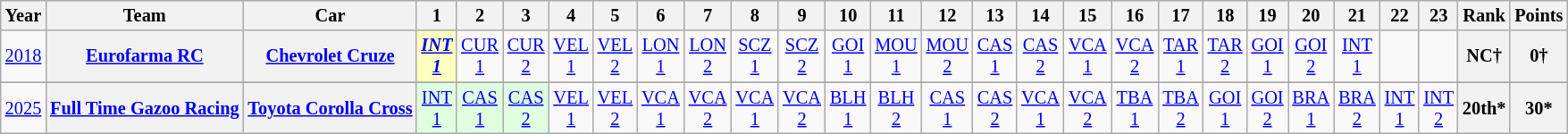<table class="wikitable" style="text-align:center; font-size:85%">
<tr>
<th>Year</th>
<th>Team</th>
<th>Car</th>
<th>1</th>
<th>2</th>
<th>3</th>
<th>4</th>
<th>5</th>
<th>6</th>
<th>7</th>
<th>8</th>
<th>9</th>
<th>10</th>
<th>11</th>
<th>12</th>
<th>13</th>
<th>14</th>
<th>15</th>
<th>16</th>
<th>17</th>
<th>18</th>
<th>19</th>
<th>20</th>
<th>21</th>
<th>22</th>
<th>23</th>
<th>Rank</th>
<th>Points</th>
</tr>
<tr>
<td><a href='#'>2018</a></td>
<th><a href='#'>Eurofarma RC</a></th>
<th><a href='#'>Chevrolet Cruze</a></th>
<td style="background:#FFFFBF;"><strong><em><a href='#'>INT<br>1</a></em></strong><br></td>
<td><a href='#'>CUR<br>1</a></td>
<td><a href='#'>CUR<br>2</a></td>
<td><a href='#'>VEL<br>1</a></td>
<td><a href='#'>VEL<br>2</a></td>
<td><a href='#'>LON<br>1</a></td>
<td><a href='#'>LON<br>2</a></td>
<td><a href='#'>SCZ<br>1</a></td>
<td><a href='#'>SCZ<br>2</a></td>
<td><a href='#'>GOI<br>1</a></td>
<td><a href='#'>MOU<br>1</a></td>
<td><a href='#'>MOU<br>2</a></td>
<td><a href='#'>CAS<br>1</a></td>
<td><a href='#'>CAS<br>2</a></td>
<td><a href='#'>VCA<br>1</a></td>
<td><a href='#'>VCA<br>2</a></td>
<td><a href='#'>TAR<br>1</a></td>
<td><a href='#'>TAR<br>2</a></td>
<td><a href='#'>GOI<br>1</a></td>
<td><a href='#'>GOI<br>2</a></td>
<td><a href='#'>INT<br>1</a></td>
<td></td>
<td></td>
<th>NC†</th>
<th>0†</th>
</tr>
<tr>
</tr>
<tr>
<td><a href='#'>2025</a></td>
<th><a href='#'>Full Time Gazoo Racing</a></th>
<th><a href='#'>Toyota Corolla Cross</a></th>
<td style="background:#DFFFDF;"><a href='#'>INT<br>1</a><br></td>
<td style="background:#DFFFDF;"><a href='#'>CAS<br>1</a><br></td>
<td style="background:#DFFFDF;"><a href='#'>CAS<br>2</a><br></td>
<td style="background:#;"><a href='#'>VEL<br>1</a><br></td>
<td style="background:#;"><a href='#'>VEL<br>2</a><br></td>
<td style="background:#;"><a href='#'>VCA<br>1</a><br></td>
<td style="background:#;"><a href='#'>VCA<br>2</a><br></td>
<td style="background:#;"><a href='#'>VCA<br>1</a><br></td>
<td style="background:#;"><a href='#'>VCA<br>2</a><br></td>
<td style="background:#;"><a href='#'>BLH<br>1</a><br></td>
<td style="background:#;"><a href='#'>BLH<br>2</a><br></td>
<td style="background:#;"><a href='#'>CAS<br>1</a><br></td>
<td style="background:#;"><a href='#'>CAS<br>2</a><br></td>
<td style="background:#;"><a href='#'>VCA<br>1</a><br></td>
<td style="background:#;"><a href='#'>VCA<br>2</a><br></td>
<td style="background:#;"><a href='#'>TBA<br>1</a><br></td>
<td style="background:#;"><a href='#'>TBA<br>2</a><br></td>
<td style="background:#;"><a href='#'>GOI<br>1</a><br></td>
<td style="background:#;"><a href='#'>GOI<br>2</a><br></td>
<td style="background:#;"><a href='#'>BRA<br>1</a><br></td>
<td style="background:#;"><a href='#'>BRA<br>2</a><br></td>
<td style="background:#;"><a href='#'>INT<br>1</a><br></td>
<td style="background:#;"><a href='#'>INT<br>2</a><br></td>
<th>20th*</th>
<th>30*</th>
</tr>
</table>
